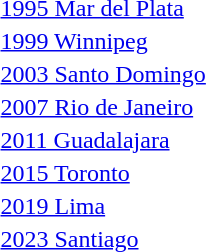<table>
<tr>
<td rowspan=2><a href='#'>1995 Mar del Plata</a><br></td>
<td rowspan=2></td>
<td rowspan=2></td>
<td></td>
</tr>
<tr>
<td></td>
</tr>
<tr>
<td rowspan=2><a href='#'>1999 Winnipeg</a><br></td>
<td rowspan=2></td>
<td rowspan=2></td>
<td></td>
</tr>
<tr>
<td></td>
</tr>
<tr>
<td rowspan=2><a href='#'>2003 Santo Domingo</a><br></td>
<td rowspan=2></td>
<td rowspan=2></td>
<td></td>
</tr>
<tr>
<td></td>
</tr>
<tr>
<td rowspan=2><a href='#'>2007 Rio de Janeiro</a><br></td>
<td rowspan=2></td>
<td rowspan=2></td>
<td></td>
</tr>
<tr>
<td></td>
</tr>
<tr>
<td rowspan=2><a href='#'>2011 Guadalajara</a><br></td>
<td rowspan=2></td>
<td rowspan=2></td>
<td></td>
</tr>
<tr>
<td></td>
</tr>
<tr>
<td rowspan=2><a href='#'>2015 Toronto</a><br></td>
<td rowspan=2></td>
<td rowspan=2></td>
<td></td>
</tr>
<tr>
<td></td>
</tr>
<tr>
<td rowspan=2><a href='#'>2019 Lima</a><br></td>
<td rowspan=2></td>
<td rowspan=2></td>
<td></td>
</tr>
<tr>
<td></td>
</tr>
<tr>
<td rowspan=2><a href='#'>2023 Santiago</a><br></td>
<td rowspan=2></td>
<td rowspan=2></td>
<td></td>
</tr>
<tr>
<td></td>
</tr>
</table>
